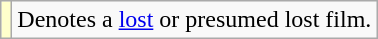<table class="wikitable">
<tr>
<td style="background:#ffc;"></td>
<td>Denotes a <a href='#'>lost</a> or presumed lost film.</td>
</tr>
</table>
